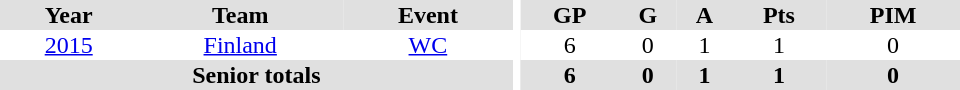<table border="0" cellpadding="1" cellspacing="0" ID="Table3" style="text-align:center; width:40em">
<tr ALIGN="center" bgcolor="#e0e0e0">
<th>Year</th>
<th>Team</th>
<th>Event</th>
<th rowspan="99" bgcolor="#ffffff"></th>
<th>GP</th>
<th>G</th>
<th>A</th>
<th>Pts</th>
<th>PIM</th>
</tr>
<tr>
<td><a href='#'>2015</a></td>
<td><a href='#'>Finland</a></td>
<td><a href='#'>WC</a></td>
<td>6</td>
<td>0</td>
<td>1</td>
<td>1</td>
<td>0</td>
</tr>
<tr bgcolor="#e0e0e0">
<th colspan="3">Senior totals</th>
<th>6</th>
<th>0</th>
<th>1</th>
<th>1</th>
<th>0</th>
</tr>
</table>
